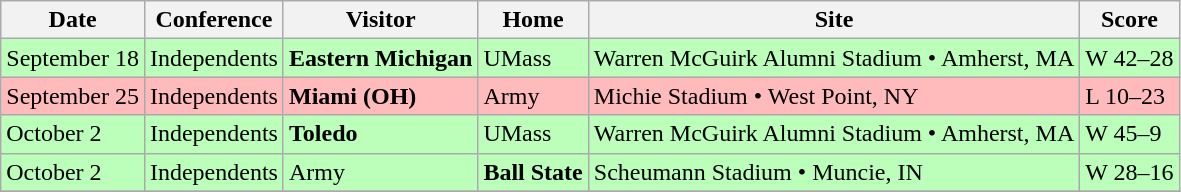<table class="wikitable">
<tr>
<th>Date</th>
<th>Conference</th>
<th>Visitor</th>
<th>Home</th>
<th>Site</th>
<th>Score</th>
</tr>
<tr style="background:#bfb;">
<td>September 18</td>
<td>Independents</td>
<td><strong>Eastern Michigan</strong></td>
<td>UMass</td>
<td>Warren McGuirk Alumni Stadium • Amherst, MA</td>
<td>W 42–28</td>
</tr>
<tr style="background:#fbb;">
<td>September 25</td>
<td>Independents</td>
<td><strong>Miami (OH)</strong></td>
<td>Army</td>
<td>Michie Stadium • West Point, NY</td>
<td>L 10–23</td>
</tr>
<tr style="background:#bfb;">
<td>October 2</td>
<td>Independents</td>
<td><strong>Toledo</strong></td>
<td>UMass</td>
<td>Warren McGuirk Alumni Stadium • Amherst, MA</td>
<td>W 45–9</td>
</tr>
<tr style="background:#bfb;">
<td>October 2</td>
<td>Independents</td>
<td>Army</td>
<td><strong>Ball State</strong></td>
<td>Scheumann Stadium • Muncie, IN</td>
<td>W 28–16</td>
</tr>
<tr>
</tr>
</table>
